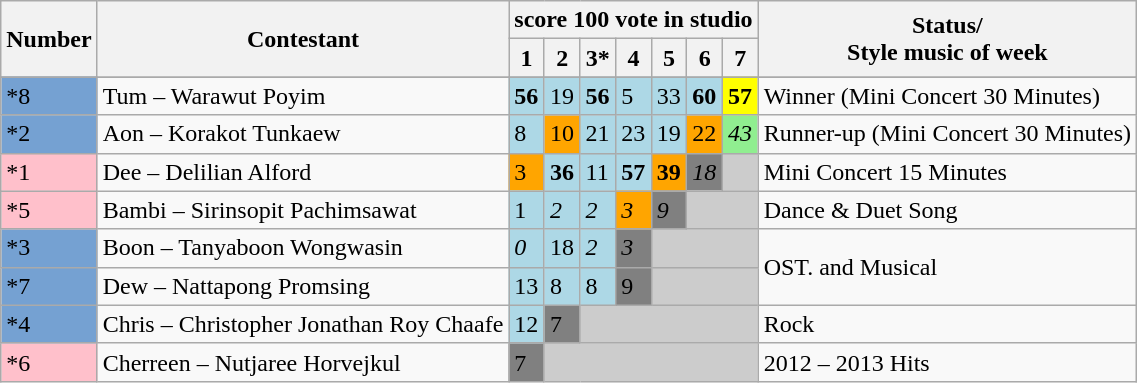<table class="wikitable">
<tr>
<th rowspan=2>Number</th>
<th rowspan=2>Contestant</th>
<th colspan=7>score 100 vote in studio</th>
<th rowspan=2>Status/<br>Style music of week</th>
</tr>
<tr>
<th>1</th>
<th>2</th>
<th>3*</th>
<th>4</th>
<th>5</th>
<th>6</th>
<th>7</th>
</tr>
<tr>
</tr>
<tr>
<td style="background:#75A1D2">*8</td>
<td>Tum – Warawut Poyim</td>
<td bgcolor="lightblue"><span><strong>56</strong></span></td>
<td bgcolor="lightblue">19</td>
<td bgcolor="lightblue"><span><strong>56</strong></span></td>
<td bgcolor="lightblue">5</td>
<td bgcolor="lightblue">33</td>
<td bgcolor="lightblue"><span><strong>60</strong></span></td>
<td bgcolor="yellow"><span><strong>57</strong></span></td>
<td>Winner (Mini Concert 30 Minutes)</td>
</tr>
<tr>
<td style="background:#75A1D2">*2</td>
<td>Aon – Korakot Tunkaew</td>
<td bgcolor="lightblue">8</td>
<td bgcolor = "orange">10</td>
<td bgcolor="lightblue">21</td>
<td bgcolor="lightblue">23</td>
<td bgcolor="lightblue">19</td>
<td bgcolor="orange">22</td>
<td bgcolor="lightgreen"><span><em>43</em></span></td>
<td>Runner-up (Mini Concert 30 Minutes)</td>
</tr>
<tr>
<td style="background:pink;">*1</td>
<td>Dee – Delilian Alford</td>
<td bgcolor = "orange">3</td>
<td bgcolor="lightblue"><span><strong>36</strong></span></td>
<td bgcolor="lightblue">11</td>
<td bgcolor="lightblue"><span><strong>57</strong></span></td>
<td bgcolor = "orange"><span><strong>39</strong></span></td>
<td bgcolor="gray"><span><em>18</em></span></td>
<td style="background:#CCCCCC;" colspan=" 1 "></td>
<td>Mini Concert 15 Minutes</td>
</tr>
<tr>
<td style="background:pink;">*5</td>
<td>Bambi – Sirinsopit Pachimsawat</td>
<td bgcolor="lightblue">1</td>
<td bgcolor="lightblue"><span><em>2</em></span></td>
<td bgcolor="lightblue"><span><em>2</em></span></td>
<td bgcolor = "orange"><span><em>3</em></span></td>
<td bgcolor = "gray"><span><em>9</em></span></td>
<td style="background:#CCCCCC;" colspan=" 2 "></td>
<td>Dance & Duet Song</td>
</tr>
<tr>
<td style="background:#75A1D2">*3</td>
<td>Boon – Tanyaboon Wongwasin</td>
<td bgcolor="lightblue"><span><em>0</em></span></td>
<td bgcolor="lightblue">18</td>
<td bgcolor="lightblue"><span><em>2</em></span></td>
<td bgcolor = "gray"><span><em>3</em></span></td>
<td style="background:#CCCCCC;" colspan=" 3 "></td>
<td rowspan="2">OST. and Musical</td>
</tr>
<tr>
<td style="background:#75A1D2">*7</td>
<td>Dew – Nattapong Promsing</td>
<td bgcolor="lightblue">13</td>
<td bgcolor="lightblue">8</td>
<td bgcolor="lightblue">8</td>
<td bgcolor = "gray">9</td>
<td style="background:#CCCCCC;" colspan=" 3 "></td>
</tr>
<tr>
<td style="background:#75A1D2">*4</td>
<td>Chris – Christopher Jonathan Roy Chaafe</td>
<td bgcolor="lightblue">12</td>
<td bgcolor = "gray">7</td>
<td style="background:#CCCCCC;" colspan=" 5 "></td>
<td>Rock</td>
</tr>
<tr>
<td style="background:pink;">*6</td>
<td>Cherreen – Nutjaree Horvejkul</td>
<td bgcolor = "gray">7</td>
<td style="background:#CCCCCC;" colspan=" 6 "></td>
<td>2012 – 2013 Hits</td>
</tr>
</table>
